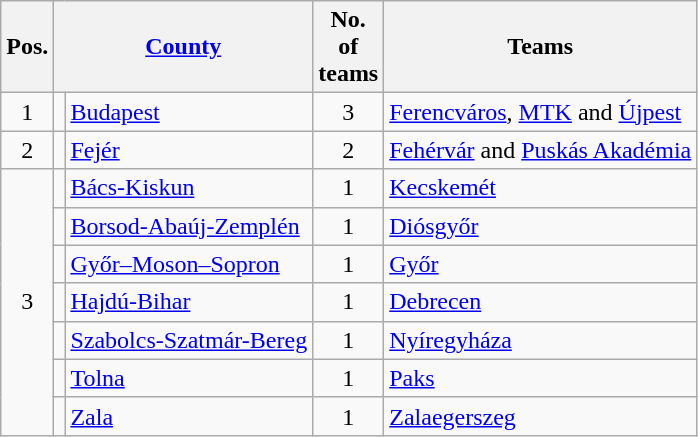<table class="wikitable" style="float:left;margin-right:2em;">
<tr>
<th>Pos.</th>
<th colspan=2><a href='#'>County</a></th>
<th width=30>No. of teams</th>
<th>Teams</th>
</tr>
<tr>
<td rowspan="1" align="center">1</td>
<td align=center></td>
<td><a href='#'>Budapest</a></td>
<td align="center">3</td>
<td><a href='#'>Ferencváros</a>, <a href='#'>MTK</a> and <a href='#'>Újpest</a></td>
</tr>
<tr>
<td align="center">2</td>
<td align=center></td>
<td><a href='#'>Fejér</a></td>
<td align="center">2</td>
<td><a href='#'>Fehérvár</a> and <a href='#'>Puskás Akadémia</a></td>
</tr>
<tr>
<td rowspan="7" align="center">3</td>
<td align=center></td>
<td><a href='#'>Bács-Kiskun</a></td>
<td align="center">1</td>
<td><a href='#'>Kecskemét</a></td>
</tr>
<tr>
<td align=center></td>
<td><a href='#'>Borsod-Abaúj-Zemplén</a></td>
<td align="center">1</td>
<td><a href='#'>Diósgyőr</a></td>
</tr>
<tr>
<td align=center></td>
<td><a href='#'>Győr–Moson–Sopron</a></td>
<td align="center">1</td>
<td><a href='#'>Győr</a></td>
</tr>
<tr>
<td align=center></td>
<td><a href='#'>Hajdú-Bihar</a></td>
<td align="center">1</td>
<td><a href='#'>Debrecen</a></td>
</tr>
<tr>
<td align=center></td>
<td><a href='#'>Szabolcs-Szatmár-Bereg</a></td>
<td align="center">1</td>
<td><a href='#'>Nyíregyháza</a></td>
</tr>
<tr>
<td align=center></td>
<td><a href='#'>Tolna</a></td>
<td align="center">1</td>
<td><a href='#'>Paks</a></td>
</tr>
<tr>
<td align=center></td>
<td><a href='#'>Zala</a></td>
<td align="center">1</td>
<td><a href='#'>Zalaegerszeg</a></td>
</tr>
</table>
